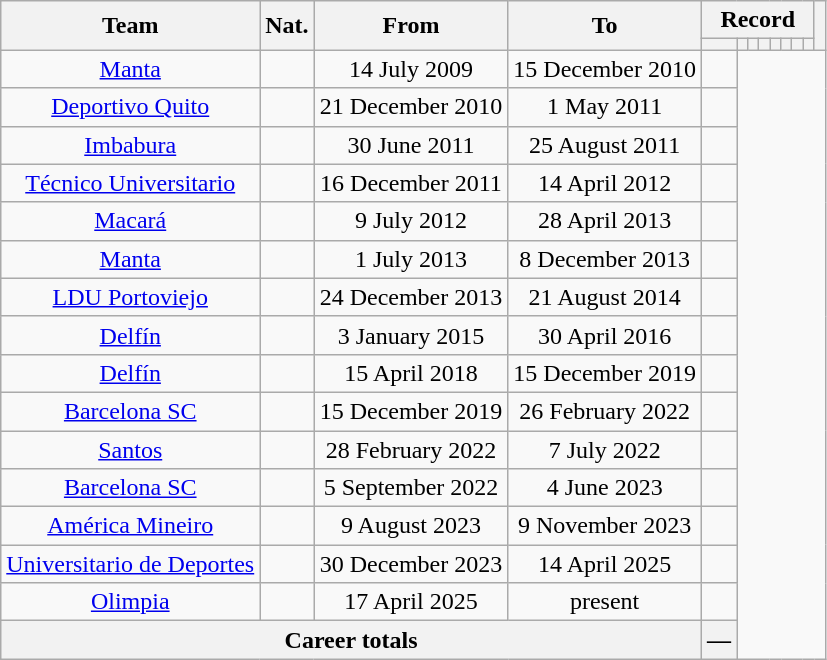<table class="wikitable" style="text-align: center">
<tr>
<th rowspan="2">Team</th>
<th rowspan="2">Nat.</th>
<th rowspan="2">From</th>
<th rowspan="2">To</th>
<th colspan="8">Record</th>
<th rowspan=2></th>
</tr>
<tr>
<th></th>
<th></th>
<th></th>
<th></th>
<th></th>
<th></th>
<th></th>
<th></th>
</tr>
<tr>
<td><a href='#'>Manta</a></td>
<td></td>
<td>14 July 2009</td>
<td>15 December 2010<br></td>
<td></td>
</tr>
<tr>
<td><a href='#'>Deportivo Quito</a></td>
<td></td>
<td>21 December 2010</td>
<td>1 May 2011<br></td>
<td></td>
</tr>
<tr>
<td><a href='#'>Imbabura</a></td>
<td></td>
<td>30 June 2011</td>
<td>25 August 2011<br></td>
<td></td>
</tr>
<tr>
<td><a href='#'>Técnico Universitario</a></td>
<td></td>
<td>16 December 2011</td>
<td>14 April 2012<br></td>
<td></td>
</tr>
<tr>
<td><a href='#'>Macará</a></td>
<td></td>
<td>9 July 2012</td>
<td>28 April 2013<br></td>
<td></td>
</tr>
<tr>
<td><a href='#'>Manta</a></td>
<td></td>
<td>1 July 2013</td>
<td>8 December 2013<br></td>
<td></td>
</tr>
<tr>
<td><a href='#'>LDU Portoviejo</a></td>
<td></td>
<td>24 December 2013</td>
<td>21 August 2014<br></td>
<td></td>
</tr>
<tr>
<td><a href='#'>Delfín</a></td>
<td></td>
<td>3 January 2015</td>
<td>30 April 2016<br></td>
<td></td>
</tr>
<tr>
<td><a href='#'>Delfín</a></td>
<td></td>
<td>15 April 2018</td>
<td>15 December 2019<br></td>
<td></td>
</tr>
<tr>
<td><a href='#'>Barcelona SC</a></td>
<td></td>
<td>15 December 2019</td>
<td>26 February 2022<br></td>
<td></td>
</tr>
<tr>
<td><a href='#'>Santos</a></td>
<td></td>
<td>28 February 2022</td>
<td>7 July 2022<br></td>
<td></td>
</tr>
<tr>
<td><a href='#'>Barcelona SC</a></td>
<td></td>
<td>5 September 2022</td>
<td>4 June 2023<br></td>
<td></td>
</tr>
<tr>
<td><a href='#'>América Mineiro</a></td>
<td></td>
<td>9 August 2023</td>
<td>9 November 2023<br></td>
<td></td>
</tr>
<tr>
<td><a href='#'>Universitario de Deportes</a></td>
<td></td>
<td>30 December 2023</td>
<td>14 April 2025<br></td>
<td></td>
</tr>
<tr>
<td><a href='#'>Olimpia</a></td>
<td></td>
<td>17 April 2025</td>
<td>present<br></td>
<td></td>
</tr>
<tr>
<th colspan=4>Career totals<br></th>
<th>—</th>
</tr>
</table>
